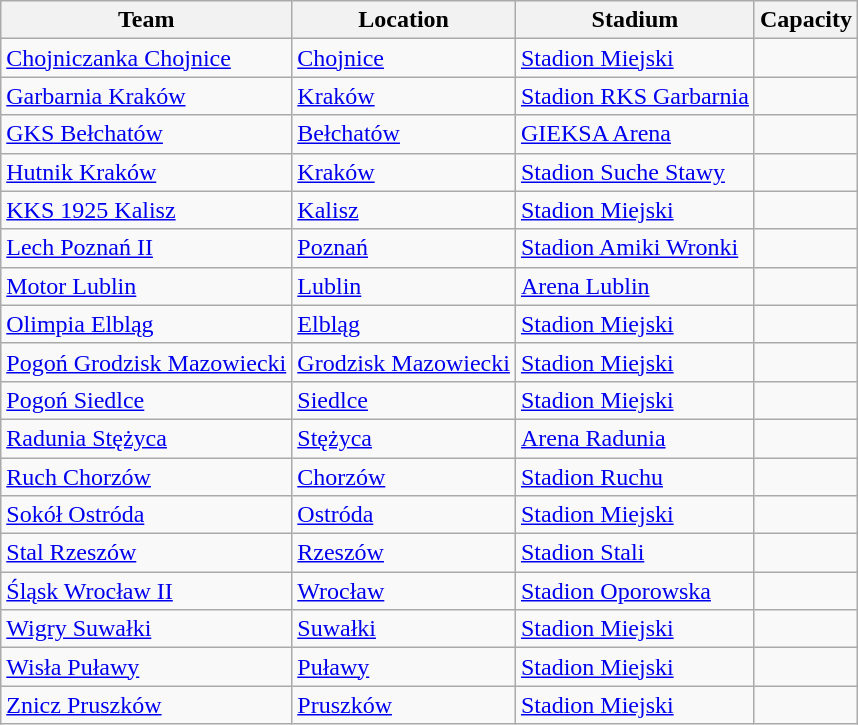<table class="wikitable sortable">
<tr>
<th>Team</th>
<th>Location</th>
<th>Stadium</th>
<th>Capacity</th>
</tr>
<tr>
<td><a href='#'>Chojniczanka Chojnice</a></td>
<td><a href='#'>Chojnice</a></td>
<td><a href='#'>Stadion Miejski</a></td>
<td></td>
</tr>
<tr>
<td><a href='#'>Garbarnia Kraków</a></td>
<td><a href='#'>Kraków</a></td>
<td><a href='#'>Stadion RKS Garbarnia</a></td>
<td></td>
</tr>
<tr>
<td><a href='#'>GKS Bełchatów</a></td>
<td><a href='#'>Bełchatów</a></td>
<td><a href='#'>GIEKSA Arena</a></td>
<td></td>
</tr>
<tr>
<td><a href='#'>Hutnik Kraków</a></td>
<td><a href='#'>Kraków</a></td>
<td><a href='#'>Stadion Suche Stawy</a></td>
<td></td>
</tr>
<tr>
<td><a href='#'>KKS 1925 Kalisz</a></td>
<td><a href='#'>Kalisz</a></td>
<td><a href='#'>Stadion Miejski</a></td>
<td></td>
</tr>
<tr>
<td><a href='#'>Lech Poznań II</a></td>
<td><a href='#'>Poznań</a></td>
<td><a href='#'>Stadion Amiki Wronki</a></td>
<td></td>
</tr>
<tr>
<td><a href='#'>Motor Lublin</a></td>
<td><a href='#'>Lublin</a></td>
<td><a href='#'>Arena Lublin</a></td>
<td></td>
</tr>
<tr>
<td><a href='#'>Olimpia Elbląg</a></td>
<td><a href='#'>Elbląg</a></td>
<td><a href='#'>Stadion Miejski</a></td>
<td></td>
</tr>
<tr>
<td><a href='#'>Pogoń Grodzisk Mazowiecki</a></td>
<td><a href='#'>Grodzisk Mazowiecki</a></td>
<td><a href='#'>Stadion Miejski</a></td>
<td></td>
</tr>
<tr>
<td><a href='#'>Pogoń Siedlce</a></td>
<td><a href='#'>Siedlce</a></td>
<td><a href='#'>Stadion Miejski</a></td>
<td></td>
</tr>
<tr>
<td><a href='#'>Radunia Stężyca</a></td>
<td><a href='#'>Stężyca</a></td>
<td><a href='#'>Arena Radunia</a></td>
<td></td>
</tr>
<tr>
<td><a href='#'>Ruch Chorzów</a></td>
<td><a href='#'>Chorzów</a></td>
<td><a href='#'>Stadion Ruchu</a></td>
<td></td>
</tr>
<tr>
<td><a href='#'>Sokół Ostróda</a></td>
<td><a href='#'>Ostróda</a></td>
<td><a href='#'>Stadion Miejski</a></td>
<td></td>
</tr>
<tr>
<td><a href='#'>Stal Rzeszów</a></td>
<td><a href='#'>Rzeszów</a></td>
<td><a href='#'>Stadion Stali</a></td>
<td></td>
</tr>
<tr>
<td><a href='#'>Śląsk Wrocław II</a></td>
<td><a href='#'>Wrocław</a></td>
<td><a href='#'>Stadion Oporowska</a></td>
<td></td>
</tr>
<tr>
<td><a href='#'>Wigry Suwałki</a></td>
<td><a href='#'>Suwałki</a></td>
<td><a href='#'>Stadion Miejski</a></td>
<td></td>
</tr>
<tr>
<td><a href='#'>Wisła Puławy</a></td>
<td><a href='#'>Puławy</a></td>
<td><a href='#'>Stadion Miejski</a></td>
<td></td>
</tr>
<tr>
<td><a href='#'>Znicz Pruszków</a></td>
<td><a href='#'>Pruszków</a></td>
<td><a href='#'>Stadion Miejski</a></td>
<td></td>
</tr>
</table>
